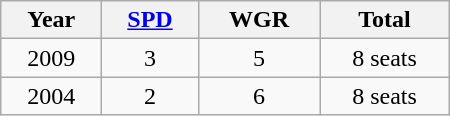<table class="wikitable" width="300">
<tr>
<th>Year</th>
<th><a href='#'>SPD</a></th>
<th>WGR</th>
<th>Total</th>
</tr>
<tr align="center">
<td>2009</td>
<td>3</td>
<td>5</td>
<td>8 seats</td>
</tr>
<tr align="center">
<td>2004</td>
<td>2</td>
<td>6</td>
<td>8 seats</td>
</tr>
</table>
